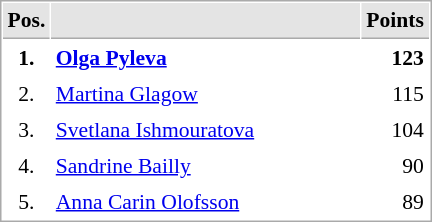<table cellspacing="1" cellpadding="3" style="border:1px solid #AAAAAA;font-size:90%">
<tr bgcolor="#E4E4E4">
<th style="border-bottom:1px solid #AAAAAA" width=10>Pos.</th>
<th style="border-bottom:1px solid #AAAAAA" width=200></th>
<th style="border-bottom:1px solid #AAAAAA" width=20>Points</th>
</tr>
<tr>
<td align="center"><strong>1.</strong></td>
<td> <strong><a href='#'>Olga Pyleva</a></strong></td>
<td align="right"><strong>123</strong></td>
</tr>
<tr>
<td align="center">2.</td>
<td> <a href='#'>Martina Glagow</a></td>
<td align="right">115</td>
</tr>
<tr>
<td align="center">3.</td>
<td> <a href='#'>Svetlana Ishmouratova</a></td>
<td align="right">104</td>
</tr>
<tr>
<td align="center">4.</td>
<td> <a href='#'>Sandrine Bailly</a></td>
<td align="right">90</td>
</tr>
<tr>
<td align="center">5.</td>
<td> <a href='#'>Anna Carin Olofsson</a></td>
<td align="right">89</td>
</tr>
</table>
